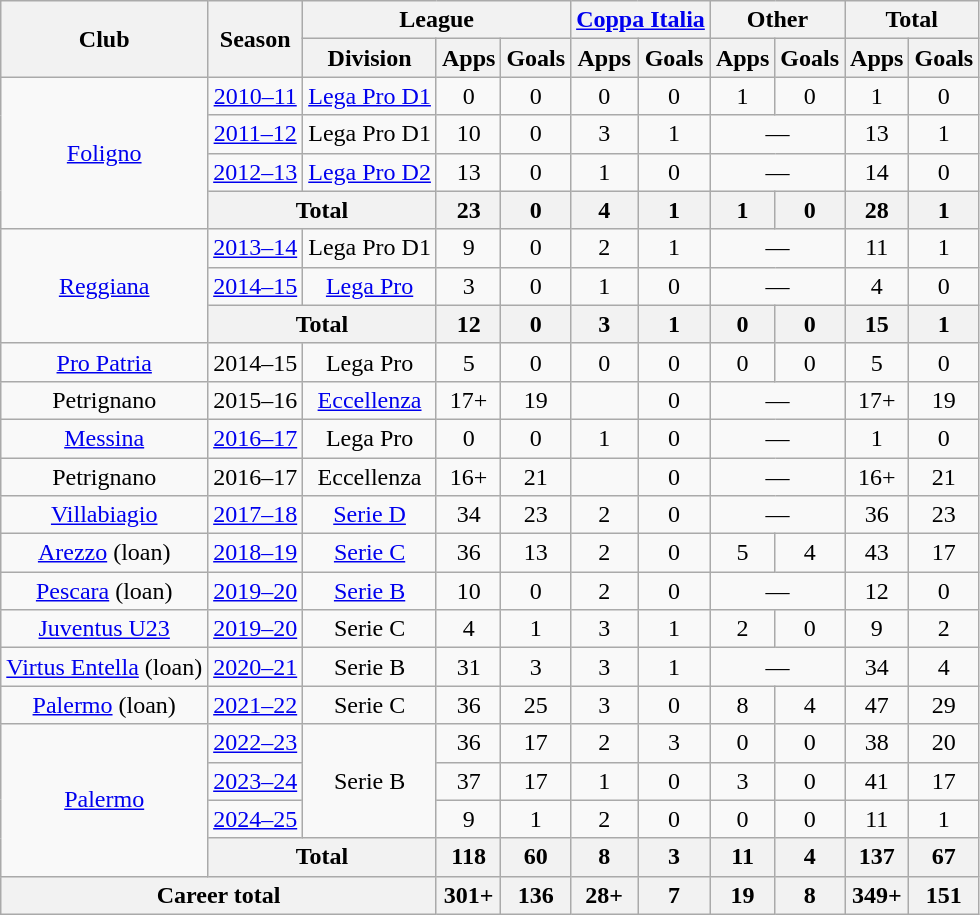<table class="wikitable" style="text-align: center;">
<tr>
<th rowspan="2">Club</th>
<th rowspan="2">Season</th>
<th colspan="3">League</th>
<th colspan="2"><a href='#'>Coppa Italia</a></th>
<th colspan="2">Other</th>
<th colspan="2">Total</th>
</tr>
<tr>
<th>Division</th>
<th>Apps</th>
<th>Goals</th>
<th>Apps</th>
<th>Goals</th>
<th>Apps</th>
<th>Goals</th>
<th>Apps</th>
<th>Goals</th>
</tr>
<tr>
<td rowspan="4"><a href='#'>Foligno</a></td>
<td><a href='#'>2010–11</a></td>
<td><a href='#'>Lega Pro D1</a></td>
<td>0</td>
<td>0</td>
<td>0</td>
<td>0</td>
<td>1</td>
<td>0</td>
<td>1</td>
<td>0</td>
</tr>
<tr>
<td><a href='#'>2011–12</a></td>
<td>Lega Pro D1</td>
<td>10</td>
<td>0</td>
<td>3</td>
<td>1</td>
<td colspan="2">—</td>
<td>13</td>
<td>1</td>
</tr>
<tr>
<td><a href='#'>2012–13</a></td>
<td><a href='#'>Lega Pro D2</a></td>
<td>13</td>
<td>0</td>
<td>1</td>
<td>0</td>
<td colspan="2">—</td>
<td>14</td>
<td>0</td>
</tr>
<tr>
<th colspan="2">Total</th>
<th>23</th>
<th>0</th>
<th>4</th>
<th>1</th>
<th>1</th>
<th>0</th>
<th>28</th>
<th>1</th>
</tr>
<tr>
<td rowspan="3"><a href='#'>Reggiana</a></td>
<td><a href='#'>2013–14</a></td>
<td>Lega Pro D1</td>
<td>9</td>
<td>0</td>
<td>2</td>
<td>1</td>
<td colspan="2">—</td>
<td>11</td>
<td>1</td>
</tr>
<tr>
<td><a href='#'>2014–15</a></td>
<td><a href='#'>Lega Pro</a></td>
<td>3</td>
<td>0</td>
<td>1</td>
<td>0</td>
<td colspan="2">—</td>
<td>4</td>
<td>0</td>
</tr>
<tr>
<th colspan="2">Total</th>
<th>12</th>
<th>0</th>
<th>3</th>
<th>1</th>
<th>0</th>
<th>0</th>
<th>15</th>
<th>1</th>
</tr>
<tr>
<td><a href='#'>Pro Patria</a></td>
<td>2014–15</td>
<td>Lega Pro</td>
<td>5</td>
<td>0</td>
<td>0</td>
<td>0</td>
<td>0</td>
<td>0</td>
<td>5</td>
<td>0</td>
</tr>
<tr>
<td>Petrignano</td>
<td>2015–16</td>
<td><a href='#'>Eccellenza</a></td>
<td>17+</td>
<td>19</td>
<td></td>
<td>0</td>
<td colspan="2">—</td>
<td>17+</td>
<td>19</td>
</tr>
<tr>
<td><a href='#'>Messina</a></td>
<td><a href='#'>2016–17</a></td>
<td>Lega Pro</td>
<td>0</td>
<td>0</td>
<td>1</td>
<td>0</td>
<td colspan="2">—</td>
<td>1</td>
<td>0</td>
</tr>
<tr>
<td>Petrignano</td>
<td>2016–17</td>
<td>Eccellenza</td>
<td>16+</td>
<td>21</td>
<td></td>
<td>0</td>
<td colspan="2">—</td>
<td>16+</td>
<td>21</td>
</tr>
<tr>
<td><a href='#'>Villabiagio</a></td>
<td><a href='#'>2017–18</a></td>
<td><a href='#'>Serie D</a></td>
<td>34</td>
<td>23</td>
<td>2</td>
<td>0</td>
<td colspan="2">—</td>
<td>36</td>
<td>23</td>
</tr>
<tr>
<td><a href='#'>Arezzo</a> (loan)</td>
<td><a href='#'>2018–19</a></td>
<td><a href='#'>Serie C</a></td>
<td>36</td>
<td>13</td>
<td>2</td>
<td>0</td>
<td>5</td>
<td>4</td>
<td>43</td>
<td>17</td>
</tr>
<tr>
<td><a href='#'>Pescara</a> (loan)</td>
<td><a href='#'>2019–20</a></td>
<td><a href='#'>Serie B</a></td>
<td>10</td>
<td>0</td>
<td>2</td>
<td>0</td>
<td colspan="2">—</td>
<td>12</td>
<td>0</td>
</tr>
<tr>
<td><a href='#'>Juventus U23</a></td>
<td><a href='#'>2019–20</a></td>
<td>Serie C</td>
<td>4</td>
<td>1</td>
<td>3</td>
<td>1</td>
<td>2</td>
<td>0</td>
<td>9</td>
<td>2</td>
</tr>
<tr>
<td><a href='#'>Virtus Entella</a> (loan)</td>
<td><a href='#'>2020–21</a></td>
<td>Serie B</td>
<td>31</td>
<td>3</td>
<td>3</td>
<td>1</td>
<td colspan="2">—</td>
<td>34</td>
<td>4</td>
</tr>
<tr>
<td><a href='#'>Palermo</a> (loan)</td>
<td><a href='#'>2021–22</a></td>
<td>Serie C</td>
<td>36</td>
<td>25</td>
<td>3</td>
<td>0</td>
<td>8</td>
<td>4</td>
<td>47</td>
<td>29</td>
</tr>
<tr>
<td rowspan="4"><a href='#'>Palermo</a></td>
<td><a href='#'>2022–23</a></td>
<td rowspan="3">Serie B</td>
<td>36</td>
<td>17</td>
<td>2</td>
<td>3</td>
<td>0</td>
<td>0</td>
<td>38</td>
<td>20</td>
</tr>
<tr>
<td><a href='#'>2023–24</a></td>
<td>37</td>
<td>17</td>
<td>1</td>
<td>0</td>
<td>3</td>
<td>0</td>
<td>41</td>
<td>17</td>
</tr>
<tr>
<td><a href='#'>2024–25</a></td>
<td>9</td>
<td>1</td>
<td>2</td>
<td>0</td>
<td>0</td>
<td>0</td>
<td>11</td>
<td>1</td>
</tr>
<tr>
<th colspan="2">Total</th>
<th>118</th>
<th>60</th>
<th>8</th>
<th>3</th>
<th>11</th>
<th>4</th>
<th>137</th>
<th>67</th>
</tr>
<tr>
<th colspan="3">Career total</th>
<th>301+</th>
<th>136</th>
<th>28+</th>
<th>7</th>
<th>19</th>
<th>8</th>
<th>349+</th>
<th>151</th>
</tr>
</table>
